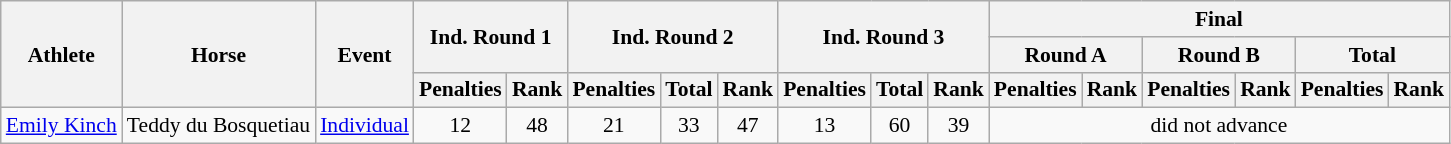<table class=wikitable style="font-size:90%">
<tr>
<th rowspan="3">Athlete</th>
<th rowspan="3">Horse</th>
<th rowspan="3">Event</th>
<th colspan="2" rowspan="2">Ind. Round 1</th>
<th colspan="3" rowspan="2">Ind. Round 2</th>
<th colspan="3" rowspan="2">Ind. Round 3</th>
<th colspan="6">Final</th>
</tr>
<tr>
<th colspan="2">Round A</th>
<th colspan="2">Round B</th>
<th colspan="2">Total</th>
</tr>
<tr>
<th>Penalties</th>
<th>Rank</th>
<th>Penalties</th>
<th>Total</th>
<th>Rank</th>
<th>Penalties</th>
<th>Total</th>
<th>Rank</th>
<th>Penalties</th>
<th>Rank</th>
<th>Penalties</th>
<th>Rank</th>
<th>Penalties</th>
<th>Rank</th>
</tr>
<tr>
<td><a href='#'>Emily Kinch</a></td>
<td>Teddy du Bosquetiau</td>
<td><a href='#'>Individual</a></td>
<td align="center">12</td>
<td align="center">48</td>
<td align="center">21</td>
<td align="center">33</td>
<td align="center">47</td>
<td align="center">13</td>
<td align="center">60</td>
<td align="center">39</td>
<td align="center" colspan=6>did not advance</td>
</tr>
</table>
